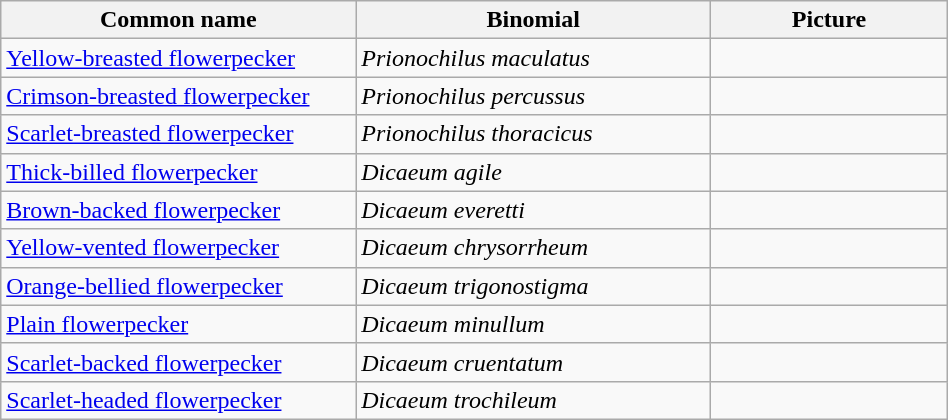<table width=50% class="wikitable">
<tr>
<th width=30%>Common name</th>
<th width=30%>Binomial</th>
<th width=20%>Picture</th>
</tr>
<tr>
<td><a href='#'>Yellow-breasted flowerpecker</a></td>
<td><em>Prionochilus maculatus</em></td>
<td></td>
</tr>
<tr>
<td><a href='#'>Crimson-breasted flowerpecker</a></td>
<td><em>Prionochilus percussus</em></td>
<td></td>
</tr>
<tr>
<td><a href='#'>Scarlet-breasted flowerpecker</a></td>
<td><em>Prionochilus thoracicus</em></td>
<td></td>
</tr>
<tr>
<td><a href='#'>Thick-billed flowerpecker</a></td>
<td><em>Dicaeum agile</em></td>
<td></td>
</tr>
<tr>
<td><a href='#'>Brown-backed flowerpecker</a></td>
<td><em>Dicaeum everetti</em></td>
<td></td>
</tr>
<tr>
<td><a href='#'>Yellow-vented flowerpecker</a></td>
<td><em>Dicaeum chrysorrheum</em></td>
<td></td>
</tr>
<tr>
<td><a href='#'>Orange-bellied flowerpecker</a></td>
<td><em>Dicaeum trigonostigma</em></td>
<td></td>
</tr>
<tr>
<td><a href='#'>Plain flowerpecker</a></td>
<td><em>Dicaeum minullum</em></td>
<td></td>
</tr>
<tr>
<td><a href='#'>Scarlet-backed flowerpecker</a></td>
<td><em>Dicaeum cruentatum</em></td>
<td></td>
</tr>
<tr>
<td><a href='#'>Scarlet-headed flowerpecker</a></td>
<td><em>Dicaeum trochileum</em></td>
<td></td>
</tr>
</table>
